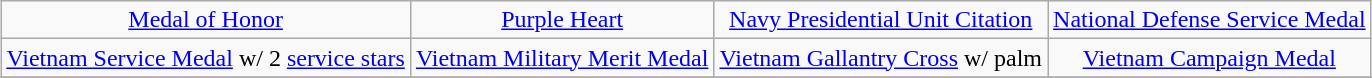<table class="wikitable" style="margin:1em auto; text-align:center;">
<tr>
<td><a href='#'>Medal of Honor</a></td>
<td><a href='#'>Purple Heart</a></td>
<td><a href='#'>Navy Presidential Unit Citation</a></td>
<td><a href='#'>National Defense Service Medal</a></td>
</tr>
<tr>
<td><a href='#'>Vietnam Service Medal</a> w/ 2 <a href='#'>service stars</a></td>
<td><a href='#'>Vietnam Military Merit Medal</a></td>
<td><a href='#'>Vietnam Gallantry Cross</a> w/ palm</td>
<td><a href='#'>Vietnam Campaign Medal</a></td>
</tr>
<tr>
</tr>
</table>
